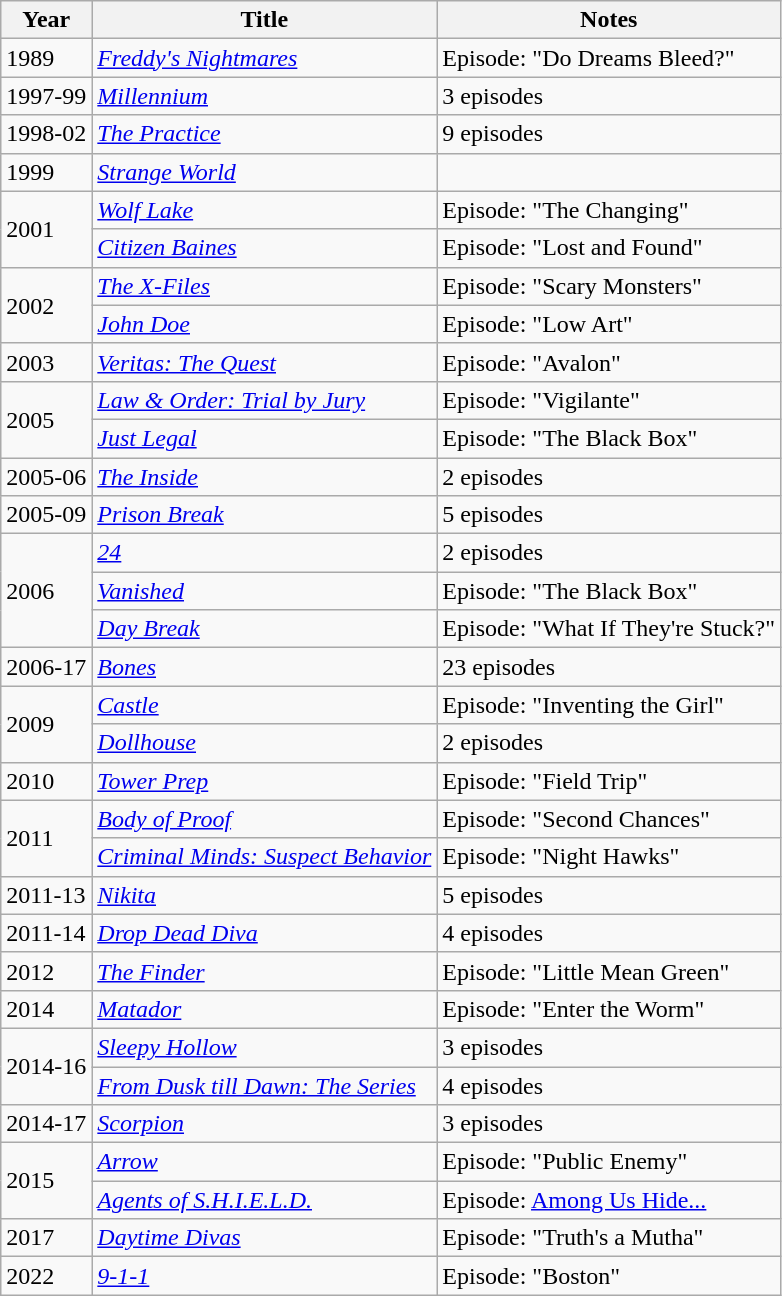<table class="wikitable">
<tr>
<th>Year</th>
<th>Title</th>
<th>Notes</th>
</tr>
<tr>
<td>1989</td>
<td><em><a href='#'>Freddy's Nightmares</a></em></td>
<td>Episode: "Do Dreams Bleed?"</td>
</tr>
<tr>
<td>1997-99</td>
<td><em><a href='#'>Millennium</a></em></td>
<td>3 episodes</td>
</tr>
<tr>
<td>1998-02</td>
<td><em><a href='#'>The Practice</a></em></td>
<td>9 episodes</td>
</tr>
<tr>
<td>1999</td>
<td><em><a href='#'>Strange World</a></em></td>
<td></td>
</tr>
<tr>
<td rowspan="2">2001</td>
<td><em><a href='#'>Wolf Lake</a></em></td>
<td>Episode: "The Changing"</td>
</tr>
<tr>
<td><em><a href='#'>Citizen Baines</a></em></td>
<td>Episode: "Lost and Found"</td>
</tr>
<tr>
<td rowspan="2">2002</td>
<td><em><a href='#'>The X-Files</a></em></td>
<td>Episode: "Scary Monsters"</td>
</tr>
<tr>
<td><em><a href='#'>John Doe</a></em></td>
<td>Episode: "Low Art"</td>
</tr>
<tr>
<td>2003</td>
<td><em><a href='#'>Veritas: The Quest</a></em></td>
<td>Episode: "Avalon"</td>
</tr>
<tr>
<td rowspan="2">2005</td>
<td><em><a href='#'>Law & Order: Trial by Jury</a></em></td>
<td>Episode: "Vigilante"</td>
</tr>
<tr>
<td><em><a href='#'>Just Legal</a></em></td>
<td>Episode: "The Black Box"</td>
</tr>
<tr>
<td>2005-06</td>
<td><em><a href='#'>The Inside</a></em></td>
<td>2 episodes</td>
</tr>
<tr>
<td>2005-09</td>
<td><em><a href='#'>Prison Break</a></em></td>
<td>5 episodes</td>
</tr>
<tr>
<td rowspan="3">2006</td>
<td><em><a href='#'>24</a></em></td>
<td>2 episodes</td>
</tr>
<tr>
<td><em><a href='#'>Vanished</a></em></td>
<td>Episode: "The Black Box"</td>
</tr>
<tr>
<td><em><a href='#'>Day Break</a></em></td>
<td>Episode: "What If They're Stuck?"</td>
</tr>
<tr>
<td>2006-17</td>
<td><em><a href='#'>Bones</a></em></td>
<td>23 episodes</td>
</tr>
<tr>
<td rowspan="2">2009</td>
<td><em><a href='#'>Castle</a></em></td>
<td>Episode: "Inventing the Girl"</td>
</tr>
<tr>
<td><em><a href='#'>Dollhouse</a></em></td>
<td>2 episodes</td>
</tr>
<tr>
<td>2010</td>
<td><em><a href='#'>Tower Prep</a></em></td>
<td>Episode: "Field Trip"</td>
</tr>
<tr>
<td rowspan="2">2011</td>
<td><em><a href='#'>Body of Proof</a></em></td>
<td>Episode: "Second Chances"</td>
</tr>
<tr>
<td><em><a href='#'>Criminal Minds: Suspect Behavior</a></em></td>
<td>Episode: "Night Hawks"</td>
</tr>
<tr>
<td>2011-13</td>
<td><em><a href='#'>Nikita</a></em></td>
<td>5 episodes</td>
</tr>
<tr>
<td>2011-14</td>
<td><em><a href='#'>Drop Dead Diva</a></em></td>
<td>4 episodes</td>
</tr>
<tr>
<td>2012</td>
<td><em><a href='#'>The Finder</a></em></td>
<td>Episode: "Little Mean Green"</td>
</tr>
<tr>
<td>2014</td>
<td><em><a href='#'>Matador</a></em></td>
<td>Episode: "Enter the Worm"</td>
</tr>
<tr>
<td rowspan="2">2014-16</td>
<td><em><a href='#'>Sleepy Hollow</a></em></td>
<td>3 episodes</td>
</tr>
<tr>
<td><em><a href='#'>From Dusk till Dawn: The Series</a></em></td>
<td>4 episodes</td>
</tr>
<tr>
<td>2014-17</td>
<td><em><a href='#'>Scorpion</a></em></td>
<td>3 episodes</td>
</tr>
<tr>
<td rowspan="2">2015</td>
<td><em><a href='#'>Arrow</a></em></td>
<td>Episode: "Public Enemy"</td>
</tr>
<tr>
<td><em><a href='#'>Agents of S.H.I.E.L.D.</a></em></td>
<td>Episode: <a href='#'>Among Us Hide...</a></td>
</tr>
<tr>
<td>2017</td>
<td><em><a href='#'>Daytime Divas</a></em></td>
<td>Episode: "Truth's a Mutha"</td>
</tr>
<tr>
<td>2022</td>
<td><em><a href='#'>9-1-1</a></em></td>
<td>Episode: "Boston"</td>
</tr>
</table>
